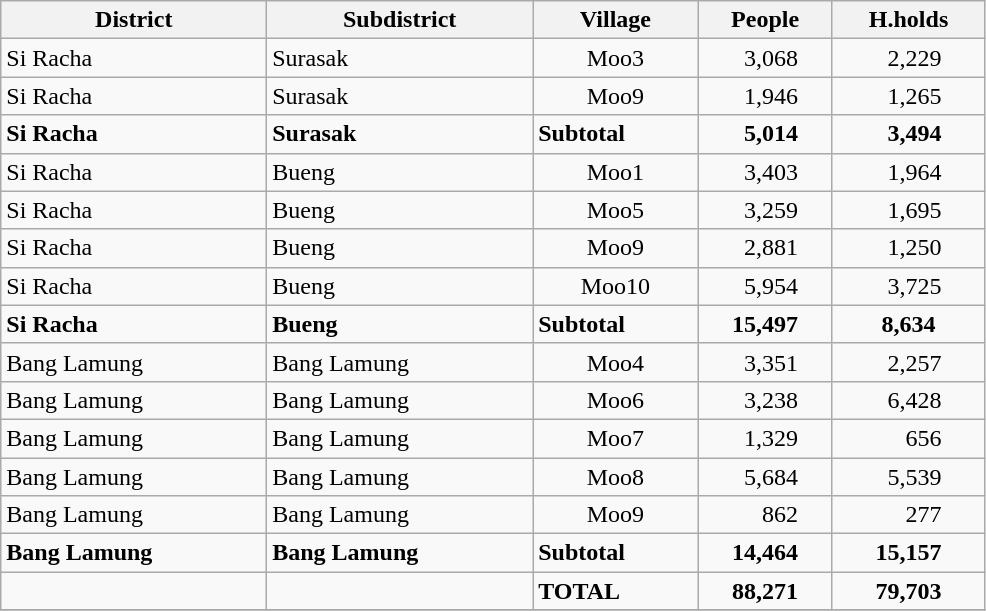<table class="wikitable" style="width:52%; display:inline-table;">
<tr>
<th>District</th>
<th>Subdistrict</th>
<th>Village</th>
<th>People</th>
<th>H.holds</th>
</tr>
<tr>
<td>Si Racha</td>
<td>Surasak</td>
<td style="text-align:center;">Moo3</td>
<td style="text-align:center;">  3,068</td>
<td style="text-align:center;">  2,229</td>
</tr>
<tr>
<td>Si Racha</td>
<td>Surasak</td>
<td style="text-align:center;">Moo9</td>
<td style="text-align:center;">  1,946</td>
<td style="text-align:center;">  1,265</td>
</tr>
<tr>
<td><strong>Si Racha</strong></td>
<td><strong>Surasak</strong></td>
<td><strong>Subtotal</strong></td>
<td style="text-align:center;">  <strong>5,014</strong></td>
<td style="text-align:center;">  <strong>3,494</strong></td>
</tr>
<tr>
<td>Si Racha</td>
<td>Bueng</td>
<td style="text-align:center;">Moo1</td>
<td style="text-align:center;">  3,403</td>
<td style="text-align:center;">  1,964</td>
</tr>
<tr>
<td>Si Racha</td>
<td>Bueng</td>
<td style="text-align:center;">Moo5</td>
<td style="text-align:center;">  3,259</td>
<td style="text-align:center;">  1,695</td>
</tr>
<tr>
<td>Si Racha</td>
<td>Bueng</td>
<td style="text-align:center;">Moo9</td>
<td style="text-align:center;">  2,881</td>
<td style="text-align:center;">  1,250</td>
</tr>
<tr>
<td>Si Racha</td>
<td>Bueng</td>
<td style="text-align:center;">Moo10</td>
<td style="text-align:center;">  5,954</td>
<td style="text-align:center;">  3,725</td>
</tr>
<tr>
<td><strong>Si Racha</strong></td>
<td><strong>Bueng</strong></td>
<td><strong>Subtotal</strong></td>
<td style="text-align:center;"><strong>15,497</strong></td>
<td style="text-align:center;"><strong>8,634</strong></td>
</tr>
<tr>
<td>Bang Lamung</td>
<td>Bang Lamung</td>
<td style="text-align:center;">Moo4</td>
<td style="text-align:center;">  3,351</td>
<td style="text-align:center;">  2,257</td>
</tr>
<tr>
<td>Bang Lamung</td>
<td>Bang Lamung</td>
<td style="text-align:center;">Moo6</td>
<td style="text-align:center;">  3,238</td>
<td style="text-align:center;">  6,428</td>
</tr>
<tr>
<td>Bang Lamung</td>
<td>Bang Lamung</td>
<td style="text-align:center;">Moo7</td>
<td style="text-align:center;">  1,329</td>
<td style="text-align:center;">     656</td>
</tr>
<tr>
<td>Bang Lamung</td>
<td>Bang Lamung</td>
<td style="text-align:center;">Moo8</td>
<td style="text-align:center;">  5,684</td>
<td style="text-align:center;">  5,539</td>
</tr>
<tr>
<td>Bang Lamung</td>
<td>Bang Lamung</td>
<td style="text-align:center;">Moo9</td>
<td style="text-align:center;">     862</td>
<td style="text-align:center;">     277</td>
</tr>
<tr>
<td><strong>Bang Lamung</strong></td>
<td><strong>Bang Lamung</strong></td>
<td><strong>Subtotal</strong></td>
<td style="text-align:center;"><strong>14,464</strong></td>
<td style="text-align:center;"><strong>15,157</strong></td>
</tr>
<tr>
<td> </td>
<td> </td>
<td><strong>TOTAL</strong></td>
<td style="text-align:center;"><strong>88,271</strong></td>
<td style="text-align:center;"><strong>79,703</strong></td>
</tr>
<tr>
</tr>
</table>
